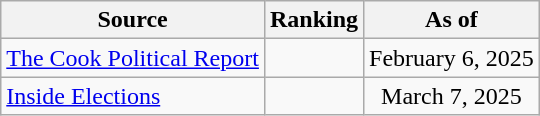<table class="wikitable" style="text-align:center">
<tr>
<th>Source</th>
<th>Ranking</th>
<th>As of</th>
</tr>
<tr>
<td align=left><a href='#'>The Cook Political Report</a></td>
<td></td>
<td>February 6, 2025</td>
</tr>
<tr>
<td align=left><a href='#'>Inside Elections</a></td>
<td></td>
<td>March 7, 2025</td>
</tr>
</table>
